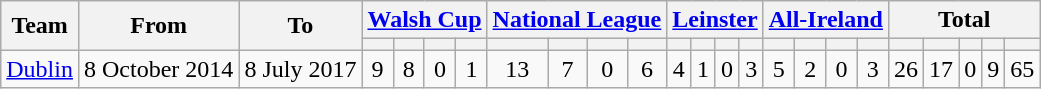<table class="wikitable" style="text-align:center">
<tr>
<th rowspan="2">Team</th>
<th rowspan="2">From</th>
<th rowspan="2">To</th>
<th colspan="4"><a href='#'>Walsh Cup</a></th>
<th colspan="4"><a href='#'>National League</a></th>
<th colspan="4"><a href='#'>Leinster</a></th>
<th colspan="4"><a href='#'>All-Ireland</a></th>
<th colspan="5">Total</th>
</tr>
<tr>
<th></th>
<th></th>
<th></th>
<th></th>
<th></th>
<th></th>
<th></th>
<th></th>
<th></th>
<th></th>
<th></th>
<th></th>
<th></th>
<th></th>
<th></th>
<th></th>
<th></th>
<th></th>
<th></th>
<th></th>
<th></th>
</tr>
<tr>
<td rowspan="1"><a href='#'>Dublin</a></td>
<td>8 October 2014</td>
<td>8 July 2017</td>
<td>9</td>
<td>8</td>
<td>0</td>
<td>1</td>
<td>13</td>
<td>7</td>
<td>0</td>
<td>6</td>
<td>4</td>
<td>1</td>
<td>0</td>
<td>3</td>
<td>5</td>
<td>2</td>
<td>0</td>
<td>3</td>
<td>26</td>
<td>17</td>
<td>0</td>
<td>9</td>
<td>65</td>
</tr>
</table>
